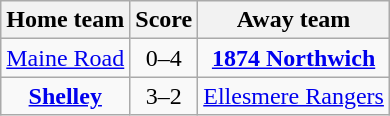<table class="wikitable" style="text-align: center">
<tr>
<th>Home team</th>
<th>Score</th>
<th>Away team</th>
</tr>
<tr>
<td><a href='#'>Maine Road</a></td>
<td>0–4</td>
<td><strong><a href='#'>1874 Northwich</a></strong></td>
</tr>
<tr>
<td><strong><a href='#'>Shelley</a></strong></td>
<td>3–2</td>
<td><a href='#'>Ellesmere Rangers</a></td>
</tr>
</table>
